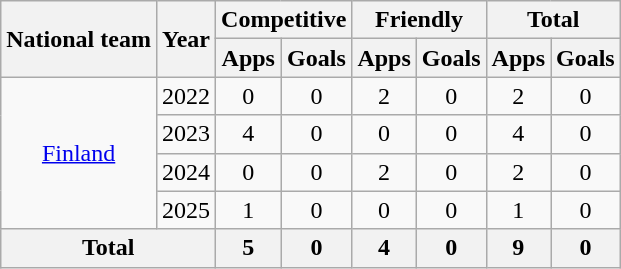<table class="wikitable" style="text-align:center">
<tr>
<th rowspan="2">National team</th>
<th rowspan="2">Year</th>
<th colspan="2">Competitive</th>
<th colspan="2">Friendly</th>
<th colspan="2">Total</th>
</tr>
<tr>
<th>Apps</th>
<th>Goals</th>
<th>Apps</th>
<th>Goals</th>
<th>Apps</th>
<th>Goals</th>
</tr>
<tr>
<td rowspan=4><a href='#'>Finland</a></td>
<td>2022</td>
<td>0</td>
<td>0</td>
<td>2</td>
<td>0</td>
<td>2</td>
<td>0</td>
</tr>
<tr>
<td>2023</td>
<td>4</td>
<td>0</td>
<td>0</td>
<td>0</td>
<td>4</td>
<td>0</td>
</tr>
<tr>
<td>2024</td>
<td>0</td>
<td>0</td>
<td>2</td>
<td>0</td>
<td>2</td>
<td>0</td>
</tr>
<tr>
<td>2025</td>
<td>1</td>
<td>0</td>
<td>0</td>
<td>0</td>
<td>1</td>
<td>0</td>
</tr>
<tr>
<th colspan=2>Total</th>
<th>5</th>
<th>0</th>
<th>4</th>
<th>0</th>
<th>9</th>
<th>0</th>
</tr>
</table>
